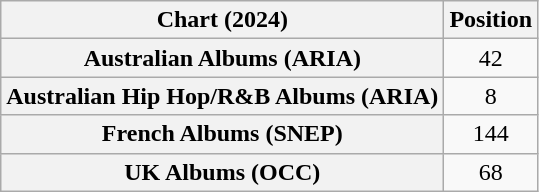<table class="wikitable sortable plainrowheaders" style="text-align:center">
<tr>
<th scope="col">Chart (2024)</th>
<th scope="col">Position</th>
</tr>
<tr>
<th scope="row">Australian Albums (ARIA)</th>
<td>42</td>
</tr>
<tr>
<th scope="row">Australian Hip Hop/R&B Albums (ARIA)</th>
<td>8</td>
</tr>
<tr>
<th scope="row">French Albums (SNEP)</th>
<td>144</td>
</tr>
<tr>
<th scope="row">UK Albums (OCC)</th>
<td>68</td>
</tr>
</table>
